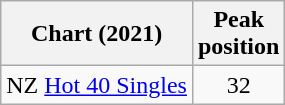<table class="wikitable">
<tr>
<th>Chart (2021)</th>
<th>Peak<br>position</th>
</tr>
<tr>
<td>NZ <a href='#'>Hot 40 Singles</a></td>
<td align=center>32</td>
</tr>
</table>
